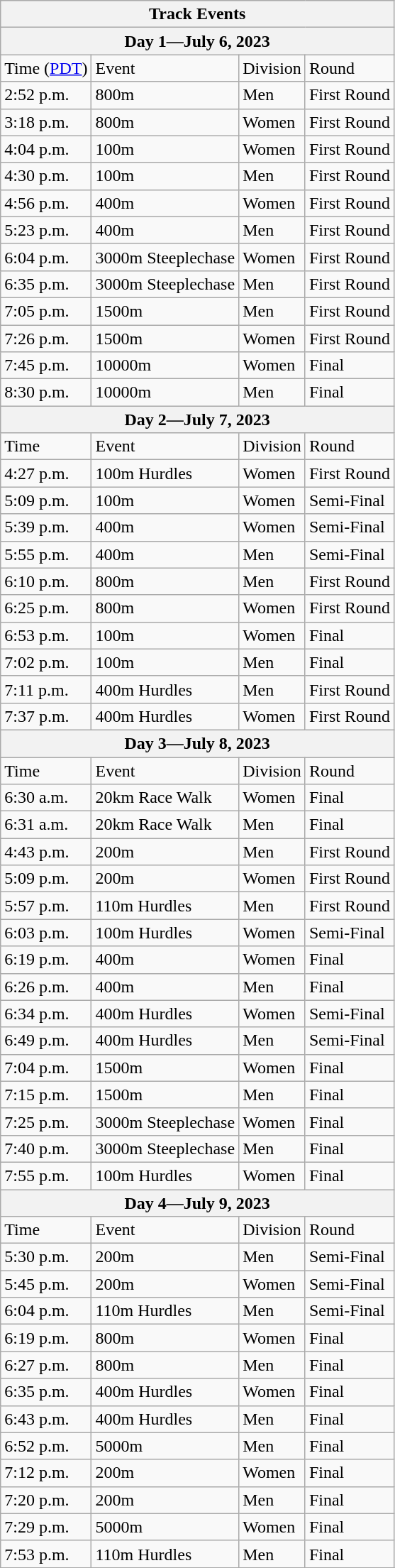<table class="wikitable sortable">
<tr>
<th colspan="6">Track Events</th>
</tr>
<tr>
<th colspan="6">Day 1—July 6, 2023</th>
</tr>
<tr>
<td>Time (<a href='#'>PDT</a>)</td>
<td>Event</td>
<td>Division</td>
<td>Round</td>
</tr>
<tr>
<td>2:52 p.m.</td>
<td>800m</td>
<td>Men</td>
<td>First Round</td>
</tr>
<tr>
<td>3:18 p.m.</td>
<td>800m</td>
<td>Women</td>
<td>First Round</td>
</tr>
<tr>
<td>4:04 p.m.</td>
<td>100m</td>
<td>Women</td>
<td>First Round</td>
</tr>
<tr>
<td>4:30 p.m.</td>
<td>100m</td>
<td>Men</td>
<td>First Round</td>
</tr>
<tr>
<td>4:56 p.m.</td>
<td>400m</td>
<td>Women</td>
<td>First Round</td>
</tr>
<tr>
<td>5:23 p.m.</td>
<td>400m</td>
<td>Men</td>
<td>First Round</td>
</tr>
<tr>
<td>6:04 p.m.</td>
<td>3000m Steeplechase</td>
<td>Women</td>
<td>First Round</td>
</tr>
<tr>
<td>6:35 p.m.</td>
<td>3000m Steeplechase</td>
<td>Men</td>
<td>First Round</td>
</tr>
<tr>
<td>7:05 p.m.</td>
<td>1500m</td>
<td>Men</td>
<td>First Round</td>
</tr>
<tr>
<td>7:26 p.m.</td>
<td>1500m</td>
<td>Women</td>
<td>First Round</td>
</tr>
<tr>
<td>7:45 p.m.</td>
<td>10000m</td>
<td>Women</td>
<td>Final</td>
</tr>
<tr>
<td>8:30 p.m.</td>
<td>10000m</td>
<td>Men</td>
<td>Final</td>
</tr>
<tr>
<th colspan="6">Day 2—July 7, 2023</th>
</tr>
<tr>
<td>Time</td>
<td>Event</td>
<td>Division</td>
<td>Round</td>
</tr>
<tr>
<td>4:27 p.m.</td>
<td>100m Hurdles</td>
<td>Women</td>
<td>First Round</td>
</tr>
<tr>
<td>5:09 p.m.</td>
<td>100m</td>
<td>Women</td>
<td>Semi-Final</td>
</tr>
<tr>
<td>5:39 p.m.</td>
<td>400m</td>
<td>Women</td>
<td>Semi-Final</td>
</tr>
<tr>
<td>5:55 p.m.</td>
<td>400m</td>
<td>Men</td>
<td>Semi-Final</td>
</tr>
<tr>
<td>6:10 p.m.</td>
<td>800m</td>
<td>Men</td>
<td>First Round</td>
</tr>
<tr>
<td>6:25 p.m.</td>
<td>800m</td>
<td>Women</td>
<td>First Round</td>
</tr>
<tr>
<td>6:53 p.m.</td>
<td>100m</td>
<td>Women</td>
<td>Final</td>
</tr>
<tr>
<td>7:02 p.m.</td>
<td>100m</td>
<td>Men</td>
<td>Final</td>
</tr>
<tr>
<td>7:11 p.m.</td>
<td>400m Hurdles</td>
<td>Men</td>
<td>First Round</td>
</tr>
<tr>
<td>7:37 p.m.</td>
<td>400m Hurdles</td>
<td>Women</td>
<td>First Round</td>
</tr>
<tr>
<th colspan="6">Day 3—July 8, 2023</th>
</tr>
<tr>
<td>Time</td>
<td>Event</td>
<td>Division</td>
<td>Round</td>
</tr>
<tr>
<td>6:30 a.m.</td>
<td>20km Race Walk</td>
<td>Women</td>
<td>Final</td>
</tr>
<tr>
<td>6:31 a.m.</td>
<td>20km Race Walk</td>
<td>Men</td>
<td>Final</td>
</tr>
<tr>
<td>4:43 p.m.</td>
<td>200m</td>
<td>Men</td>
<td>First Round</td>
</tr>
<tr>
<td>5:09 p.m.</td>
<td>200m</td>
<td>Women</td>
<td>First Round</td>
</tr>
<tr>
<td>5:57 p.m.</td>
<td>110m Hurdles</td>
<td>Men</td>
<td>First Round</td>
</tr>
<tr>
<td>6:03 p.m.</td>
<td>100m Hurdles</td>
<td>Women</td>
<td>Semi-Final</td>
</tr>
<tr>
<td>6:19 p.m.</td>
<td>400m</td>
<td>Women</td>
<td>Final</td>
</tr>
<tr>
<td>6:26 p.m.</td>
<td>400m</td>
<td>Men</td>
<td>Final</td>
</tr>
<tr>
<td>6:34 p.m.</td>
<td>400m Hurdles</td>
<td>Women</td>
<td>Semi-Final</td>
</tr>
<tr>
<td>6:49 p.m.</td>
<td>400m Hurdles</td>
<td>Men</td>
<td>Semi-Final</td>
</tr>
<tr>
<td>7:04 p.m.</td>
<td>1500m</td>
<td>Women</td>
<td>Final</td>
</tr>
<tr>
<td>7:15 p.m.</td>
<td>1500m</td>
<td>Men</td>
<td>Final</td>
</tr>
<tr>
<td>7:25 p.m.</td>
<td>3000m Steeplechase</td>
<td>Women</td>
<td>Final</td>
</tr>
<tr>
<td>7:40 p.m.</td>
<td>3000m Steeplechase</td>
<td>Men</td>
<td>Final</td>
</tr>
<tr>
<td>7:55 p.m.</td>
<td>100m Hurdles</td>
<td>Women</td>
<td>Final</td>
</tr>
<tr>
<th colspan="6">Day 4—July 9, 2023</th>
</tr>
<tr>
<td>Time</td>
<td>Event</td>
<td>Division</td>
<td>Round</td>
</tr>
<tr>
<td>5:30 p.m.</td>
<td>200m</td>
<td>Men</td>
<td>Semi-Final</td>
</tr>
<tr>
<td>5:45 p.m.</td>
<td>200m</td>
<td>Women</td>
<td>Semi-Final</td>
</tr>
<tr>
<td>6:04 p.m.</td>
<td>110m Hurdles</td>
<td>Men</td>
<td>Semi-Final</td>
</tr>
<tr>
<td>6:19 p.m.</td>
<td>800m</td>
<td>Women</td>
<td>Final</td>
</tr>
<tr>
<td>6:27 p.m.</td>
<td>800m</td>
<td>Men</td>
<td>Final</td>
</tr>
<tr>
<td>6:35 p.m.</td>
<td>400m Hurdles</td>
<td>Women</td>
<td>Final</td>
</tr>
<tr>
<td>6:43 p.m.</td>
<td>400m Hurdles</td>
<td>Men</td>
<td>Final</td>
</tr>
<tr>
<td>6:52 p.m.</td>
<td>5000m</td>
<td>Men</td>
<td>Final</td>
</tr>
<tr>
<td>7:12 p.m.</td>
<td>200m</td>
<td>Women</td>
<td>Final</td>
</tr>
<tr>
<td>7:20 p.m.</td>
<td>200m</td>
<td>Men</td>
<td>Final</td>
</tr>
<tr>
<td>7:29 p.m.</td>
<td>5000m</td>
<td>Women</td>
<td>Final</td>
</tr>
<tr>
<td>7:53 p.m.</td>
<td>110m Hurdles</td>
<td>Men</td>
<td>Final</td>
</tr>
<tr>
</tr>
</table>
